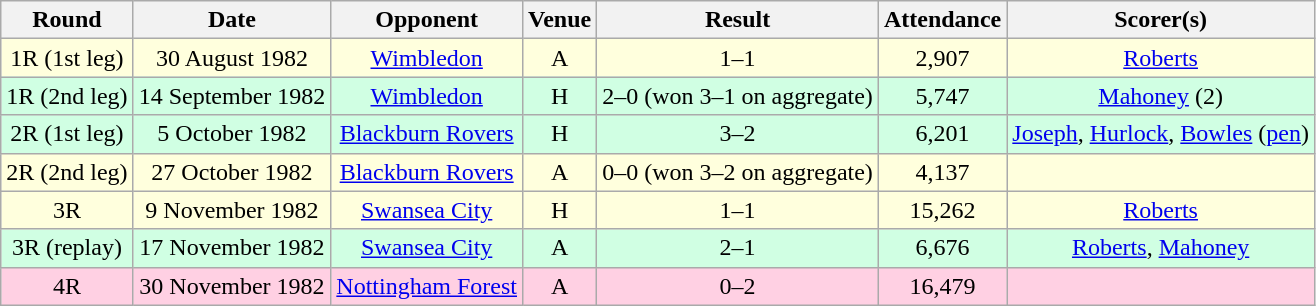<table class="wikitable sortable" style="text-align:center;">
<tr>
<th>Round</th>
<th>Date</th>
<th>Opponent</th>
<th>Venue</th>
<th>Result</th>
<th>Attendance</th>
<th>Scorer(s)</th>
</tr>
<tr style="background:#ffd;">
<td>1R (1st leg)</td>
<td>30 August 1982</td>
<td><a href='#'>Wimbledon</a></td>
<td>A</td>
<td>1–1</td>
<td>2,907</td>
<td><a href='#'>Roberts</a></td>
</tr>
<tr style="background:#d0ffe3;">
<td>1R (2nd leg)</td>
<td>14 September 1982</td>
<td><a href='#'>Wimbledon</a></td>
<td>H</td>
<td>2–0 (won 3–1 on aggregate)</td>
<td>5,747</td>
<td><a href='#'>Mahoney</a> (2)</td>
</tr>
<tr style="background:#d0ffe3;">
<td>2R (1st leg)</td>
<td>5 October 1982</td>
<td><a href='#'>Blackburn Rovers</a></td>
<td>H</td>
<td>3–2</td>
<td>6,201</td>
<td><a href='#'>Joseph</a>, <a href='#'>Hurlock</a>, <a href='#'>Bowles</a> (<a href='#'>pen</a>)</td>
</tr>
<tr style="background:#ffd;">
<td>2R (2nd leg)</td>
<td>27 October 1982</td>
<td><a href='#'>Blackburn Rovers</a></td>
<td>A</td>
<td>0–0 (won 3–2 on aggregate)</td>
<td>4,137</td>
<td></td>
</tr>
<tr style="background:#ffd;">
<td>3R</td>
<td>9 November 1982</td>
<td><a href='#'>Swansea City</a></td>
<td>H</td>
<td>1–1</td>
<td>15,262</td>
<td><a href='#'>Roberts</a></td>
</tr>
<tr style="background:#d0ffe3;">
<td>3R (replay)</td>
<td>17 November 1982</td>
<td><a href='#'>Swansea City</a></td>
<td>A</td>
<td>2–1</td>
<td>6,676</td>
<td><a href='#'>Roberts</a>, <a href='#'>Mahoney</a></td>
</tr>
<tr style="background:#ffd0e3;">
<td>4R</td>
<td>30 November 1982</td>
<td><a href='#'>Nottingham Forest</a></td>
<td>A</td>
<td>0–2</td>
<td>16,479</td>
<td></td>
</tr>
</table>
